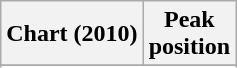<table class="wikitable sortable plainrowheaders" style="text-align:center">
<tr>
<th scope="col">Chart (2010)</th>
<th scope="col">Peak<br>position</th>
</tr>
<tr>
</tr>
<tr>
</tr>
<tr>
</tr>
</table>
